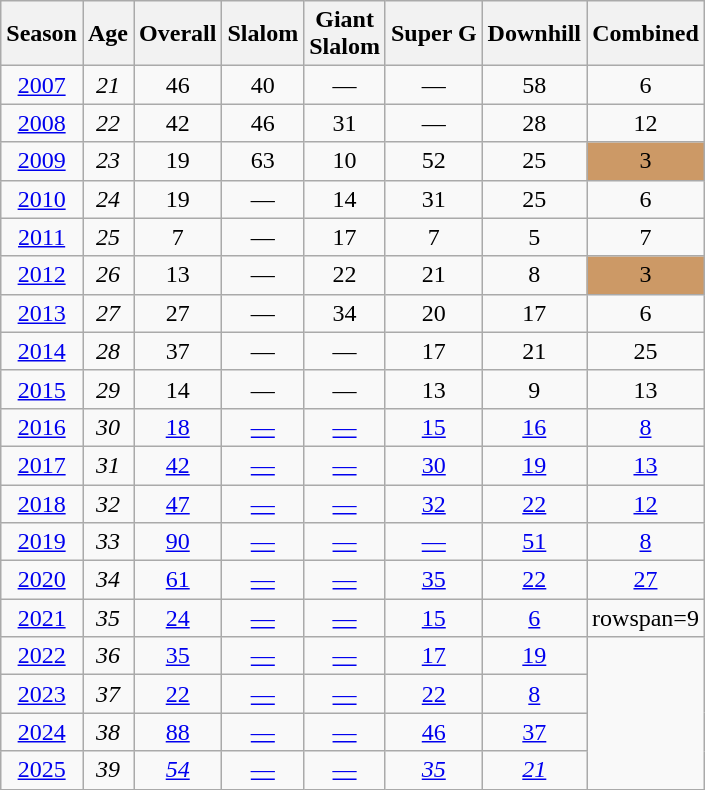<table class=wikitable style="text-align:center">
<tr>
<th>Season</th>
<th>Age</th>
<th>Overall</th>
<th>Slalom</th>
<th>Giant<br>Slalom</th>
<th>Super G</th>
<th>Downhill</th>
<th>Combined</th>
</tr>
<tr>
<td><a href='#'>2007</a></td>
<td><em>21</em></td>
<td>46</td>
<td>40</td>
<td>—</td>
<td>—</td>
<td>58</td>
<td>6</td>
</tr>
<tr>
<td><a href='#'>2008</a></td>
<td><em>22</em></td>
<td>42</td>
<td>46</td>
<td>31</td>
<td>—</td>
<td>28</td>
<td>12</td>
</tr>
<tr>
<td><a href='#'>2009</a></td>
<td><em>23</em></td>
<td>19</td>
<td>63</td>
<td>10</td>
<td>52</td>
<td>25</td>
<td bgcolor="cc9966">3</td>
</tr>
<tr>
<td><a href='#'>2010</a></td>
<td><em>24</em></td>
<td>19</td>
<td>—</td>
<td>14</td>
<td>31</td>
<td>25</td>
<td>6</td>
</tr>
<tr>
<td><a href='#'>2011</a></td>
<td><em>25</em></td>
<td>7</td>
<td>—</td>
<td>17</td>
<td>7</td>
<td>5</td>
<td>7</td>
</tr>
<tr>
<td><a href='#'>2012</a></td>
<td><em>26</em></td>
<td>13</td>
<td>—</td>
<td>22</td>
<td>21</td>
<td>8</td>
<td bgcolor="cc9966">3</td>
</tr>
<tr>
<td><a href='#'>2013</a></td>
<td><em>27</em></td>
<td>27</td>
<td>—</td>
<td>34</td>
<td>20</td>
<td>17</td>
<td>6</td>
</tr>
<tr>
<td><a href='#'>2014</a></td>
<td><em>28</em></td>
<td>37</td>
<td>—</td>
<td>—</td>
<td>17</td>
<td>21</td>
<td>25</td>
</tr>
<tr>
<td><a href='#'>2015</a></td>
<td><em>29</em></td>
<td>14</td>
<td>—</td>
<td>—</td>
<td>13</td>
<td>9</td>
<td>13</td>
</tr>
<tr>
<td><a href='#'>2016</a></td>
<td><em>30</em></td>
<td><a href='#'>18</a></td>
<td><a href='#'>—</a></td>
<td><a href='#'>—</a></td>
<td><a href='#'>15</a></td>
<td><a href='#'>16</a></td>
<td><a href='#'>8</a></td>
</tr>
<tr>
<td><a href='#'>2017</a></td>
<td><em>31</em></td>
<td><a href='#'>42</a></td>
<td><a href='#'>—</a></td>
<td><a href='#'>—</a></td>
<td><a href='#'>30</a></td>
<td><a href='#'>19</a></td>
<td><a href='#'>13</a></td>
</tr>
<tr>
<td><a href='#'>2018</a></td>
<td><em>32</em></td>
<td><a href='#'>47</a></td>
<td><a href='#'>—</a></td>
<td><a href='#'>—</a></td>
<td><a href='#'>32</a></td>
<td><a href='#'>22</a></td>
<td><a href='#'>12</a></td>
</tr>
<tr>
<td><a href='#'>2019</a></td>
<td><em>33</em></td>
<td><a href='#'>90</a></td>
<td><a href='#'>—</a></td>
<td><a href='#'>—</a></td>
<td><a href='#'>—</a></td>
<td><a href='#'>51</a></td>
<td><a href='#'>8</a></td>
</tr>
<tr>
<td><a href='#'>2020</a></td>
<td><em>34</em></td>
<td><a href='#'>61</a></td>
<td><a href='#'>—</a></td>
<td><a href='#'>—</a></td>
<td><a href='#'>35</a></td>
<td><a href='#'>22</a></td>
<td><a href='#'>27</a></td>
</tr>
<tr>
<td><a href='#'>2021</a></td>
<td><em>35</em></td>
<td><a href='#'>24</a></td>
<td><a href='#'>—</a></td>
<td><a href='#'>—</a></td>
<td><a href='#'>15</a></td>
<td><a href='#'>6</a></td>
<td>rowspan=9 </td>
</tr>
<tr>
<td><a href='#'>2022</a></td>
<td><em>36</em></td>
<td><a href='#'>35</a></td>
<td><a href='#'>—</a></td>
<td><a href='#'>—</a></td>
<td><a href='#'>17</a></td>
<td><a href='#'>19</a></td>
</tr>
<tr>
<td><a href='#'>2023</a></td>
<td><em>37</em></td>
<td><a href='#'>22</a></td>
<td><a href='#'>—</a></td>
<td><a href='#'>—</a></td>
<td><a href='#'>22</a></td>
<td><a href='#'>8</a></td>
</tr>
<tr>
<td><a href='#'>2024</a></td>
<td><em>38</em></td>
<td><a href='#'>88</a></td>
<td><a href='#'>—</a></td>
<td><a href='#'>—</a></td>
<td><a href='#'>46</a></td>
<td><a href='#'>37</a></td>
</tr>
<tr>
<td><a href='#'>2025</a></td>
<td><em>39</em></td>
<td><a href='#'><em>54</em></a></td>
<td><a href='#'>—</a></td>
<td><a href='#'>—</a></td>
<td><a href='#'><em>35</em></a></td>
<td><a href='#'><em>21</em></a></td>
</tr>
</table>
